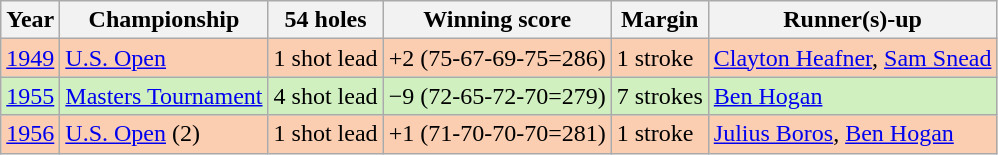<table class="wikitable">
<tr>
<th>Year</th>
<th>Championship</th>
<th>54 holes</th>
<th>Winning score</th>
<th>Margin</th>
<th>Runner(s)-up</th>
</tr>
<tr style="background:#FBCEB1;">
<td><a href='#'>1949</a></td>
<td><a href='#'>U.S. Open</a></td>
<td>1 shot lead</td>
<td>+2 (75-67-69-75=286)</td>
<td>1 stroke</td>
<td> <a href='#'>Clayton Heafner</a>,  <a href='#'>Sam Snead</a></td>
</tr>
<tr style="background:#D0F0C0;">
<td><a href='#'>1955</a></td>
<td><a href='#'>Masters Tournament</a></td>
<td>4 shot lead</td>
<td>−9 (72-65-72-70=279)</td>
<td>7 strokes</td>
<td> <a href='#'>Ben Hogan</a></td>
</tr>
<tr style="background:#FBCEB1;">
<td><a href='#'>1956</a></td>
<td><a href='#'>U.S. Open</a> (2)</td>
<td>1 shot lead</td>
<td>+1 (71-70-70-70=281)</td>
<td>1 stroke</td>
<td> <a href='#'>Julius Boros</a>,  <a href='#'>Ben Hogan</a></td>
</tr>
</table>
